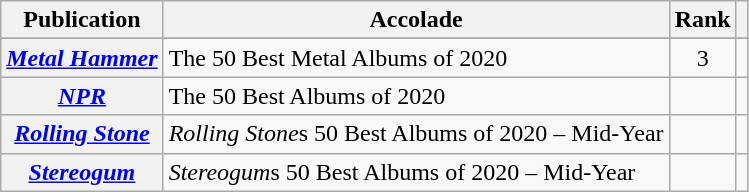<table class="wikitable sortable plainrowheaders">
<tr>
<th scope="col">Publication</th>
<th scope="col">Accolade</th>
<th scope="col">Rank</th>
<th scope="col" class="unsortable"></th>
</tr>
<tr>
</tr>
<tr>
<th scope="row"><em><a href='#'>Metal Hammer</a></em></th>
<td>The 50 Best Metal Albums of 2020</td>
<td style="text-align:center;">3</td>
<td style="text-align:center;"></td>
</tr>
<tr>
<th scope="row"><em><a href='#'>NPR</a></em></th>
<td>The 50 Best Albums of 2020</td>
<td></td>
<td></td>
</tr>
<tr>
<th scope="row"><em><a href='#'>Rolling Stone</a></em></th>
<td><em>Rolling Stone</em>s 50 Best Albums of 2020 – Mid-Year</td>
<td></td>
<td></td>
</tr>
<tr>
<th scope="row"><em><a href='#'>Stereogum</a></em></th>
<td><em>Stereogum</em>s 50 Best Albums of 2020 – Mid-Year</td>
<td></td>
<td></td>
</tr>
</table>
